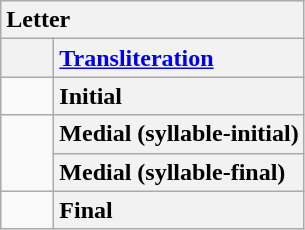<table class="wikitable" style="text-align: center; display: inline-table;">
<tr>
<th colspan="2" style="text-align: left">Letter</th>
</tr>
<tr>
<th style="min-width: 1.75em"></th>
<th style="text-align: left"><a href='#'>Transliteration</a></th>
</tr>
<tr>
<td></td>
<th style="text-align: left">Initial</th>
</tr>
<tr>
<td rowspan="2"></td>
<th style="text-align: left">Medial (syllable-initial)</th>
</tr>
<tr>
<th style="text-align: left">Medial (syllable-final)</th>
</tr>
<tr>
<td></td>
<th style="text-align: left">Final</th>
</tr>
</table>
